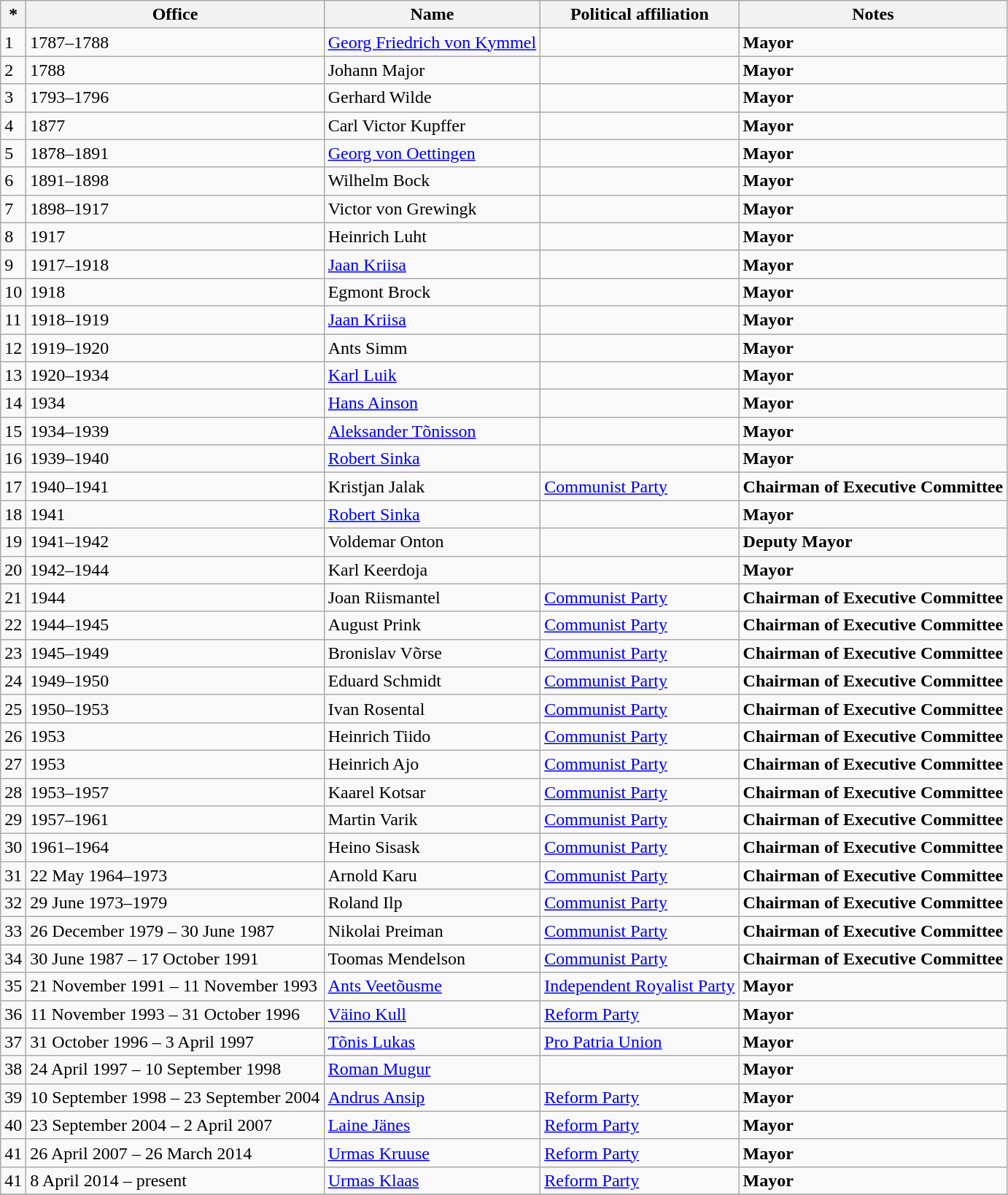<table class="wikitable">
<tr>
<th>*</th>
<th>Office</th>
<th>Name</th>
<th>Political affiliation</th>
<th>Notes</th>
</tr>
<tr>
<td style="text-align: justify">1</td>
<td>1787–1788</td>
<td><a href='#'>Georg Friedrich von Kymmel</a></td>
<td></td>
<td><strong>Mayor</strong></td>
</tr>
<tr>
<td style="text-align: justify">2</td>
<td>1788</td>
<td>Johann Major</td>
<td></td>
<td><strong>Mayor</strong></td>
</tr>
<tr>
<td style="text-align: justify">3</td>
<td>1793–1796</td>
<td>Gerhard Wilde</td>
<td></td>
<td><strong>Mayor</strong></td>
</tr>
<tr>
<td style="text-align: justify">4</td>
<td>1877</td>
<td>Carl Victor Kupffer</td>
<td></td>
<td><strong>Mayor</strong></td>
</tr>
<tr>
<td style="text-align: justify">5</td>
<td>1878–1891</td>
<td><a href='#'>Georg von Oettingen</a></td>
<td></td>
<td><strong>Mayor</strong></td>
</tr>
<tr>
<td style="text-align: justify">6</td>
<td>1891–1898</td>
<td>Wilhelm Bock</td>
<td></td>
<td><strong>Mayor</strong></td>
</tr>
<tr>
<td style="text-align: justify">7</td>
<td>1898–1917</td>
<td>Victor von Grewingk</td>
<td></td>
<td><strong>Mayor</strong></td>
</tr>
<tr>
<td style="text-align: justify">8</td>
<td>1917</td>
<td>Heinrich Luht</td>
<td></td>
<td><strong>Mayor</strong></td>
</tr>
<tr>
<td style="text-align: justify">9</td>
<td>1917–1918</td>
<td><a href='#'>Jaan Kriisa</a></td>
<td></td>
<td><strong>Mayor</strong></td>
</tr>
<tr>
<td style="text-align: justify">10</td>
<td>1918</td>
<td>Egmont Brock</td>
<td></td>
<td><strong>Mayor</strong></td>
</tr>
<tr>
<td style="text-align: justify">11</td>
<td>1918–1919</td>
<td><a href='#'>Jaan Kriisa</a></td>
<td></td>
<td><strong>Mayor</strong></td>
</tr>
<tr>
<td style="text-align: justify">12</td>
<td>1919–1920</td>
<td>Ants Simm</td>
<td></td>
<td><strong>Mayor</strong></td>
</tr>
<tr>
<td style="text-align: justify">13</td>
<td>1920–1934</td>
<td><a href='#'>Karl Luik</a></td>
<td></td>
<td><strong>Mayor</strong></td>
</tr>
<tr>
<td style="text-align: justify">14</td>
<td>1934</td>
<td><a href='#'>Hans Ainson</a></td>
<td></td>
<td><strong>Mayor</strong></td>
</tr>
<tr>
<td style="text-align: justify">15</td>
<td>1934–1939</td>
<td><a href='#'>Aleksander Tõnisson</a></td>
<td></td>
<td><strong>Mayor</strong></td>
</tr>
<tr>
<td style="text-align: justify">16</td>
<td>1939–1940</td>
<td><a href='#'>Robert Sinka</a></td>
<td></td>
<td><strong>Mayor</strong></td>
</tr>
<tr>
<td style="text-align: justify">17</td>
<td>1940–1941</td>
<td>Kristjan Jalak</td>
<td><a href='#'>Communist Party</a></td>
<td><strong>Chairman of Executive Committee</strong></td>
</tr>
<tr>
<td style="text-align: justify">18</td>
<td>1941</td>
<td><a href='#'>Robert Sinka</a></td>
<td></td>
<td><strong>Mayor</strong></td>
</tr>
<tr>
<td style="text-align: justify">19</td>
<td>1941–1942</td>
<td>Voldemar Onton</td>
<td></td>
<td><strong>Deputy Mayor</strong></td>
</tr>
<tr>
<td style="text-align: justify">20</td>
<td>1942–1944</td>
<td>Karl Keerdoja</td>
<td></td>
<td><strong>Mayor</strong></td>
</tr>
<tr>
<td style="text-align: justify">21</td>
<td>1944</td>
<td>Joan Riismantel</td>
<td><a href='#'>Communist Party</a></td>
<td><strong>Chairman of Executive Committee</strong></td>
</tr>
<tr>
<td style="text-align: justify">22</td>
<td>1944–1945</td>
<td>August Prink</td>
<td><a href='#'>Communist Party</a></td>
<td><strong>Chairman of Executive Committee</strong></td>
</tr>
<tr>
<td style="text-align: justify">23</td>
<td>1945–1949</td>
<td>Bronislav Võrse</td>
<td><a href='#'>Communist Party</a></td>
<td><strong>Chairman of Executive Committee</strong></td>
</tr>
<tr>
<td style="text-align: justify">24</td>
<td>1949–1950</td>
<td>Eduard Schmidt</td>
<td><a href='#'>Communist Party</a></td>
<td><strong>Chairman of Executive Committee</strong></td>
</tr>
<tr>
<td style="text-align: justify">25</td>
<td>1950–1953</td>
<td>Ivan Rosental</td>
<td><a href='#'>Communist Party</a></td>
<td><strong>Chairman of Executive Committee</strong></td>
</tr>
<tr>
<td style="text-align: justify">26</td>
<td>1953</td>
<td>Heinrich Tiido</td>
<td><a href='#'>Communist Party</a></td>
<td><strong>Chairman of Executive Committee</strong></td>
</tr>
<tr>
<td style="text-align: justify">27</td>
<td>1953</td>
<td>Heinrich Ajo</td>
<td><a href='#'>Communist Party</a></td>
<td><strong>Chairman of Executive Committee</strong></td>
</tr>
<tr>
<td style="text-align: justify">28</td>
<td>1953–1957</td>
<td>Kaarel Kotsar</td>
<td><a href='#'>Communist Party</a></td>
<td><strong>Chairman of Executive Committee</strong></td>
</tr>
<tr>
<td style="text-align: justify">29</td>
<td>1957–1961</td>
<td>Martin Varik</td>
<td><a href='#'>Communist Party</a></td>
<td><strong>Chairman of Executive Committee</strong></td>
</tr>
<tr>
<td style="text-align: justify">30</td>
<td>1961–1964</td>
<td>Heino Sisask</td>
<td><a href='#'>Communist Party</a></td>
<td><strong>Chairman of Executive Committee</strong></td>
</tr>
<tr>
<td style="text-align: justify">31</td>
<td>22 May 1964–1973</td>
<td>Arnold Karu</td>
<td><a href='#'>Communist Party</a></td>
<td><strong>Chairman of Executive Committee</strong></td>
</tr>
<tr>
<td style="text-align: justify">32</td>
<td>29 June 1973–1979</td>
<td>Roland Ilp</td>
<td><a href='#'>Communist Party</a></td>
<td><strong>Chairman of Executive Committee</strong></td>
</tr>
<tr>
<td style="text-align: justify">33</td>
<td>26 December 1979 – 30 June 1987</td>
<td>Nikolai Preiman</td>
<td><a href='#'>Communist Party</a></td>
<td><strong>Chairman of Executive Committee</strong></td>
</tr>
<tr>
<td style="text-align: justify">34</td>
<td>30 June 1987 – 17 October 1991</td>
<td>Toomas Mendelson</td>
<td><a href='#'>Communist Party</a></td>
<td><strong>Chairman of Executive Committee</strong></td>
</tr>
<tr>
<td style="text-align: justify">35</td>
<td>21 November 1991 – 11 November 1993</td>
<td><a href='#'>Ants Veetõusme</a></td>
<td><a href='#'>Independent Royalist Party</a></td>
<td><strong>Mayor</strong></td>
</tr>
<tr>
<td style="text-align: justify">36</td>
<td>11 November 1993 – 31 October 1996</td>
<td><a href='#'>Väino Kull</a></td>
<td><a href='#'>Reform Party</a></td>
<td><strong>Mayor</strong></td>
</tr>
<tr>
<td style="text-align: justify">37</td>
<td>31 October 1996 – 3 April 1997</td>
<td><a href='#'>Tõnis Lukas</a></td>
<td><a href='#'>Pro Patria Union</a></td>
<td><strong>Mayor</strong></td>
</tr>
<tr>
<td style="text-align: justify">38</td>
<td>24 April 1997 – 10 September 1998</td>
<td><a href='#'>Roman Mugur</a></td>
<td></td>
<td><strong>Mayor</strong></td>
</tr>
<tr>
<td style="text-align: justify">39</td>
<td>10 September 1998 – 23 September 2004</td>
<td><a href='#'>Andrus Ansip</a></td>
<td><a href='#'>Reform Party</a></td>
<td><strong>Mayor</strong></td>
</tr>
<tr>
<td style="text-align: justify">40</td>
<td>23 September 2004 – 2 April 2007</td>
<td><a href='#'>Laine Jänes</a></td>
<td><a href='#'>Reform Party</a></td>
<td><strong>Mayor</strong></td>
</tr>
<tr>
<td style="text-align: justify">41</td>
<td>26 April 2007 – 26 March 2014</td>
<td><a href='#'>Urmas Kruuse</a></td>
<td><a href='#'>Reform Party</a></td>
<td><strong>Mayor</strong></td>
</tr>
<tr>
<td style="text-align: justify">41</td>
<td>8 April 2014 – present</td>
<td><a href='#'>Urmas Klaas</a></td>
<td><a href='#'>Reform Party</a></td>
<td><strong>Mayor</strong></td>
</tr>
<tr>
</tr>
</table>
